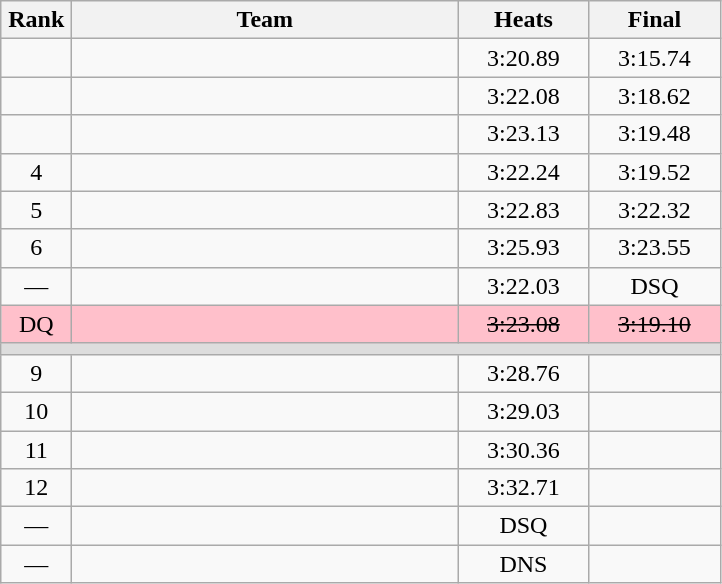<table class=wikitable style="text-align:center">
<tr>
<th width=40>Rank</th>
<th width=250>Team</th>
<th width=80>Heats</th>
<th width=80>Final</th>
</tr>
<tr>
<td></td>
<td align=left></td>
<td>3:20.89</td>
<td>3:15.74</td>
</tr>
<tr>
<td></td>
<td align=left></td>
<td>3:22.08</td>
<td>3:18.62</td>
</tr>
<tr>
<td></td>
<td align=left></td>
<td>3:23.13</td>
<td>3:19.48</td>
</tr>
<tr>
<td>4</td>
<td align=left></td>
<td>3:22.24</td>
<td>3:19.52</td>
</tr>
<tr>
<td>5</td>
<td align=left></td>
<td>3:22.83</td>
<td>3:22.32</td>
</tr>
<tr>
<td>6</td>
<td align=left></td>
<td>3:25.93</td>
<td>3:23.55</td>
</tr>
<tr>
<td>—</td>
<td align=left></td>
<td>3:22.03</td>
<td>DSQ</td>
</tr>
<tr bgcolor=pink>
<td>DQ</td>
<td align=left></td>
<td><s>3:23.08</s></td>
<td><s>3:19.10</s></td>
</tr>
<tr bgcolor=#DDDDDD>
<td colspan=4></td>
</tr>
<tr>
<td>9</td>
<td align=left></td>
<td>3:28.76</td>
<td></td>
</tr>
<tr>
<td>10</td>
<td align=left></td>
<td>3:29.03</td>
<td></td>
</tr>
<tr>
<td>11</td>
<td align=left></td>
<td>3:30.36</td>
<td></td>
</tr>
<tr>
<td>12</td>
<td align=left></td>
<td>3:32.71</td>
<td></td>
</tr>
<tr>
<td>—</td>
<td align=left></td>
<td>DSQ</td>
<td></td>
</tr>
<tr>
<td>—</td>
<td align=left></td>
<td>DNS</td>
<td></td>
</tr>
</table>
